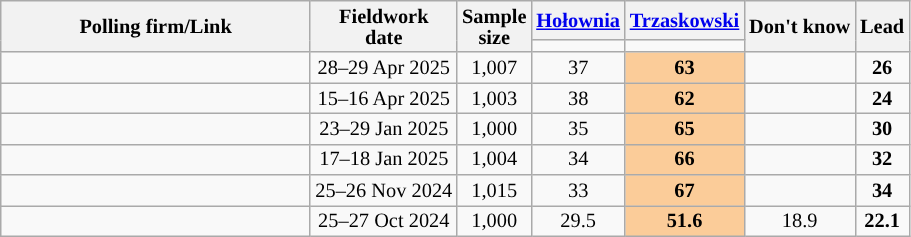<table class="wikitable" style="text-align:center; font-size:85%; line-height:14px;">
<tr>
<th rowspan="2" style="width:200px;">Polling firm/Link</th>
<th rowspan="2" data-sort-type="date">Fieldwork<br>date</th>
<th rowspan="2" style="width:20px;">Sample<br>size</th>
<th><a href='#'>Hołownia</a><br></th>
<th><a href='#'>Trzaskowski</a><br></th>
<th rowspan="2">Don't know</th>
<th rowspan="2">Lead</th>
</tr>
<tr>
<td style="background:"></td>
<td style="background:"></td>
</tr>
<tr>
<td></td>
<td data-sort-value="2025-04-29">28–29 Apr 2025</td>
<td>1,007</td>
<td>37</td>
<td style="background:#fbcc99;"><strong>63</strong></td>
<td></td>
<td style="background:"><strong>26</strong></td>
</tr>
<tr>
<td></td>
<td data-sort-value="2025-04-16">15–16 Apr 2025</td>
<td>1,003</td>
<td>38</td>
<td style="background:#fbcc99;"><strong>62</strong></td>
<td></td>
<td style="background:"><strong>24</strong></td>
</tr>
<tr>
<td></td>
<td data-sort-value="2025-01-29">23–29 Jan 2025</td>
<td>1,000</td>
<td>35</td>
<td style="background:#fbcc99;"><strong>65</strong></td>
<td></td>
<td style="background:"><strong>30</strong></td>
</tr>
<tr>
<td></td>
<td data-sort-value="2025-01-18">17–18 Jan 2025</td>
<td>1,004</td>
<td>34</td>
<td style="background:#fbcc99;"><strong>66</strong></td>
<td></td>
<td style="background:"><strong>32</strong></td>
</tr>
<tr>
<td></td>
<td data-sort-value="2024-11-26">25–26 Nov 2024</td>
<td>1,015</td>
<td>33</td>
<td style="background:#fbcc99;"><strong>67</strong></td>
<td></td>
<td style="background:"><strong>34</strong></td>
</tr>
<tr>
<td></td>
<td data-sort-value="2024-10-27">25–27 Oct 2024</td>
<td>1,000</td>
<td>29.5</td>
<td style="background:#fbcc99;"><strong>51.6</strong></td>
<td>18.9</td>
<td style="background:"><strong>22.1</strong></td>
</tr>
</table>
